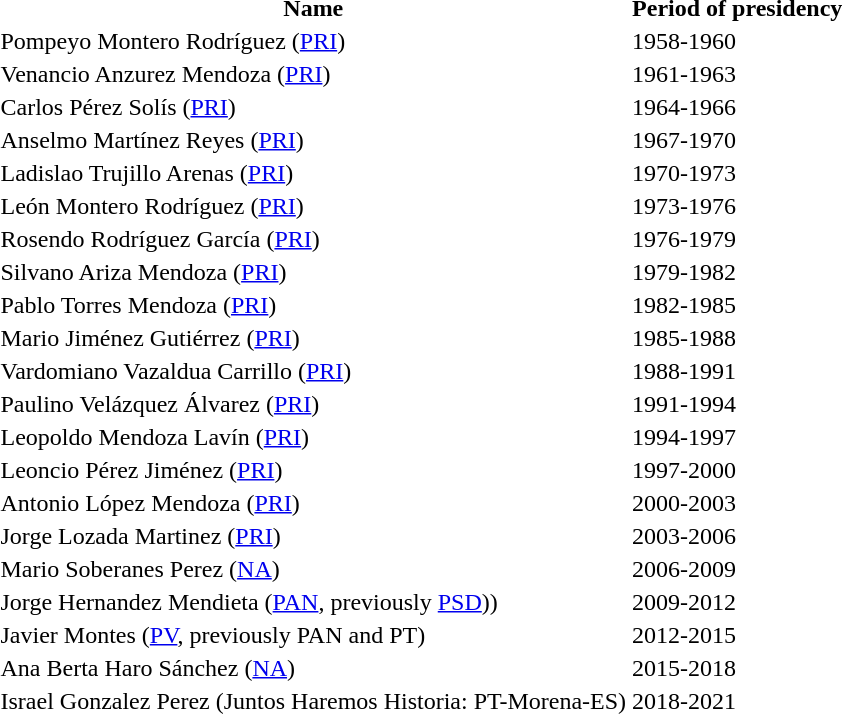<table>
<tr>
<th>Name</th>
<th>Period of presidency</th>
</tr>
<tr>
<td>Pompeyo Montero Rodríguez (<a href='#'>PRI</a>)</td>
<td>1958-1960</td>
</tr>
<tr>
<td>Venancio Anzurez Mendoza (<a href='#'>PRI</a>)</td>
<td>1961-1963</td>
</tr>
<tr>
<td>Carlos Pérez Solís (<a href='#'>PRI</a>)</td>
<td>1964-1966</td>
</tr>
<tr>
<td>Anselmo Martínez Reyes (<a href='#'>PRI</a>)</td>
<td>1967-1970</td>
</tr>
<tr>
<td>Ladislao Trujillo Arenas (<a href='#'>PRI</a>)</td>
<td>1970-1973</td>
</tr>
<tr>
<td>León Montero Rodríguez (<a href='#'>PRI</a>)</td>
<td>1973-1976</td>
</tr>
<tr>
<td>Rosendo Rodríguez García (<a href='#'>PRI</a>)</td>
<td>1976-1979</td>
</tr>
<tr>
<td>Silvano Ariza Mendoza 	(<a href='#'>PRI</a>)</td>
<td>1979-1982</td>
</tr>
<tr>
<td>Pablo Torres Mendoza 	(<a href='#'>PRI</a>)</td>
<td>1982-1985</td>
</tr>
<tr>
<td>Mario Jiménez Gutiérrez (<a href='#'>PRI</a>)</td>
<td>1985-1988</td>
</tr>
<tr>
<td>Vardomiano Vazaldua Carrillo (<a href='#'>PRI</a>)</td>
<td>1988-1991</td>
</tr>
<tr>
<td>Paulino Velázquez Álvarez (<a href='#'>PRI</a>)</td>
<td>1991-1994</td>
</tr>
<tr>
<td>Leopoldo Mendoza Lavín (<a href='#'>PRI</a>)</td>
<td>1994-1997</td>
</tr>
<tr>
<td>Leoncio Pérez Jiménez 	(<a href='#'>PRI</a>)</td>
<td>1997-2000</td>
</tr>
<tr>
<td>Antonio López Mendoza 	(<a href='#'>PRI</a>)</td>
<td>2000-2003</td>
</tr>
<tr>
<td>Jorge Lozada Martinez 	(<a href='#'>PRI</a>)</td>
<td>2003-2006</td>
</tr>
<tr>
<td>Mario Soberanes Perez (<a href='#'>NA</a>)</td>
<td>2006-2009</td>
</tr>
<tr>
<td>Jorge Hernandez Mendieta (<a href='#'>PAN</a>, previously <a href='#'>PSD</a>))</td>
<td>2009-2012</td>
</tr>
<tr>
<td>Javier Montes (<a href='#'>PV</a>, previously PAN and PT)</td>
<td>2012-2015</td>
</tr>
<tr>
<td>Ana Berta Haro Sánchez (<a href='#'>NA</a>)</td>
<td>2015-2018</td>
</tr>
<tr>
<td>Israel Gonzalez Perez (Juntos Haremos Historia: PT-Morena-ES)</td>
<td>2018-2021</td>
</tr>
</table>
